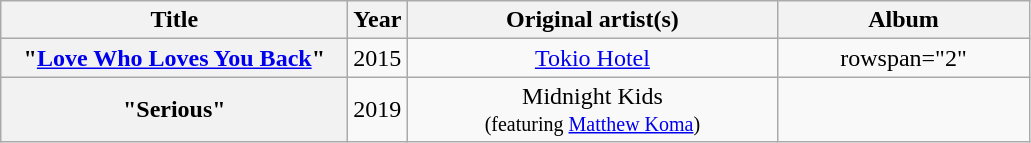<table class="wikitable plainrowheaders" style="text-align:center;">
<tr>
<th rowspan="1" style="width:14em;">Title</th>
<th rowspan="1">Year</th>
<th colspan="1" style="width:15em;">Original artist(s)</th>
<th rowspan="1" style="width:10em;">Album</th>
</tr>
<tr>
<th scope="row">"<a href='#'>Love Who Loves You Back</a>"</th>
<td>2015</td>
<td><a href='#'>Tokio Hotel</a></td>
<td>rowspan="2" </td>
</tr>
<tr>
<th scope="row">"Serious"</th>
<td>2019</td>
<td>Midnight Kids <br><small>(featuring <a href='#'>Matthew Koma</a>)</small></td>
</tr>
</table>
